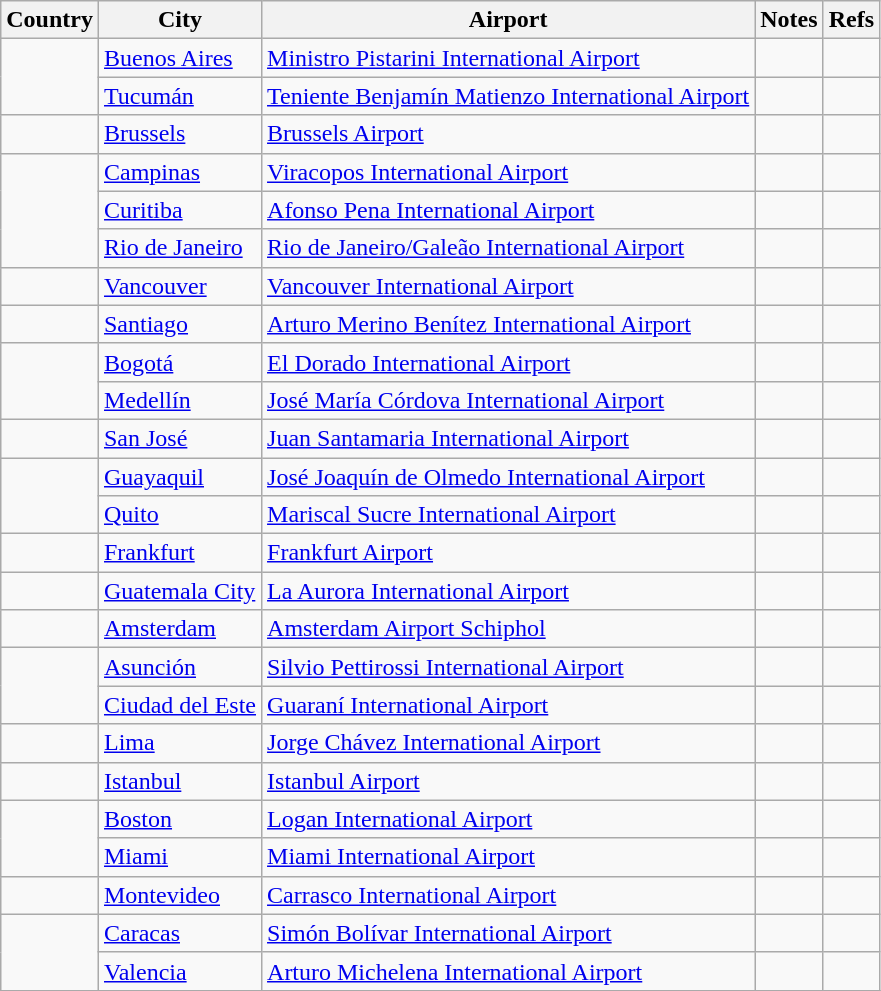<table class="sortable wikitable">
<tr>
<th>Country</th>
<th>City</th>
<th>Airport</th>
<th>Notes</th>
<th>Refs</th>
</tr>
<tr>
<td rowspan=2></td>
<td><a href='#'>Buenos Aires</a></td>
<td><a href='#'>Ministro Pistarini International Airport</a></td>
<td align=center></td>
<td align=center></td>
</tr>
<tr>
<td><a href='#'>Tucumán</a></td>
<td><a href='#'>Teniente Benjamín Matienzo International Airport</a></td>
<td></td>
<td align=center></td>
</tr>
<tr>
<td></td>
<td><a href='#'>Brussels</a></td>
<td><a href='#'>Brussels Airport</a></td>
<td align=center></td>
<td align=center></td>
</tr>
<tr>
<td rowspan=3></td>
<td><a href='#'>Campinas</a></td>
<td><a href='#'>Viracopos International Airport</a></td>
<td align=center></td>
<td align=center></td>
</tr>
<tr>
<td><a href='#'>Curitiba</a></td>
<td><a href='#'>Afonso Pena International Airport</a></td>
<td align=center></td>
<td align=center></td>
</tr>
<tr>
<td><a href='#'>Rio de Janeiro</a></td>
<td><a href='#'>Rio de Janeiro/Galeão International Airport</a></td>
<td align=center></td>
<td align=center></td>
</tr>
<tr>
<td></td>
<td><a href='#'>Vancouver</a></td>
<td><a href='#'>Vancouver International Airport</a></td>
<td></td>
<td></td>
</tr>
<tr>
<td></td>
<td><a href='#'>Santiago</a></td>
<td><a href='#'>Arturo Merino Benítez International Airport</a></td>
<td></td>
<td align=center></td>
</tr>
<tr>
<td rowspan=2></td>
<td><a href='#'>Bogotá</a></td>
<td><a href='#'>El Dorado International Airport</a></td>
<td align=center></td>
<td align=center></td>
</tr>
<tr>
<td><a href='#'>Medellín</a></td>
<td><a href='#'>José María Córdova International Airport</a></td>
<td align=center></td>
<td align=center></td>
</tr>
<tr>
<td></td>
<td><a href='#'>San José</a></td>
<td><a href='#'>Juan Santamaria International Airport</a></td>
<td align=center></td>
<td align=center></td>
</tr>
<tr>
<td rowspan=2></td>
<td><a href='#'>Guayaquil</a></td>
<td><a href='#'>José Joaquín de Olmedo International Airport</a></td>
<td align=center></td>
<td align=center></td>
</tr>
<tr>
<td><a href='#'>Quito</a></td>
<td><a href='#'>Mariscal Sucre International Airport</a></td>
<td align=center></td>
<td align=center></td>
</tr>
<tr>
<td></td>
<td><a href='#'>Frankfurt</a></td>
<td><a href='#'>Frankfurt Airport</a></td>
<td align=center></td>
<td align=center></td>
</tr>
<tr>
<td></td>
<td><a href='#'>Guatemala City</a></td>
<td><a href='#'>La Aurora International Airport</a></td>
<td align=center></td>
<td align=center></td>
</tr>
<tr>
<td></td>
<td><a href='#'>Amsterdam</a></td>
<td><a href='#'>Amsterdam Airport Schiphol</a></td>
<td align=center></td>
<td align=center></td>
</tr>
<tr>
<td rowspan=2></td>
<td><a href='#'>Asunción</a></td>
<td><a href='#'>Silvio Pettirossi International Airport</a></td>
<td align=center></td>
<td align=center></td>
</tr>
<tr>
<td><a href='#'>Ciudad del Este</a></td>
<td><a href='#'>Guaraní International Airport</a></td>
<td align=center></td>
<td align=center></td>
</tr>
<tr>
<td></td>
<td><a href='#'>Lima</a></td>
<td><a href='#'>Jorge Chávez International Airport</a></td>
<td align=center></td>
<td align=center></td>
</tr>
<tr>
<td></td>
<td><a href='#'>Istanbul</a></td>
<td><a href='#'>Istanbul Airport</a></td>
<td align=center></td>
<td align=center></td>
</tr>
<tr>
<td rowspan=2></td>
<td><a href='#'>Boston</a></td>
<td><a href='#'>Logan International Airport</a></td>
<td align=center></td>
<td align=center></td>
</tr>
<tr>
<td><a href='#'>Miami</a></td>
<td><a href='#'>Miami International Airport</a></td>
<td></td>
<td></td>
</tr>
<tr>
<td></td>
<td><a href='#'>Montevideo</a></td>
<td><a href='#'>Carrasco International Airport</a></td>
<td align=center></td>
<td align=center></td>
</tr>
<tr>
<td rowspan=2></td>
<td><a href='#'>Caracas</a></td>
<td><a href='#'>Simón Bolívar International Airport</a></td>
<td></td>
<td align=center></td>
</tr>
<tr>
<td><a href='#'>Valencia</a></td>
<td><a href='#'>Arturo Michelena International Airport</a></td>
<td></td>
<td align=center></td>
</tr>
<tr>
</tr>
</table>
